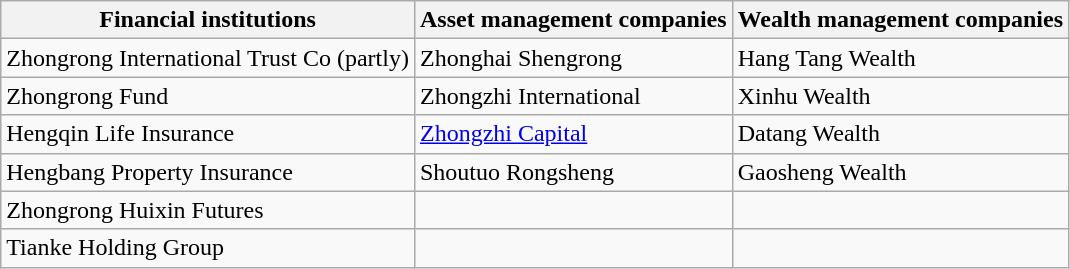<table class="wikitable">
<tr>
<th>Financial institutions</th>
<th>Asset management companies</th>
<th>Wealth management companies</th>
</tr>
<tr>
<td>Zhongrong International Trust Co (partly)</td>
<td>Zhonghai Shengrong</td>
<td>Hang Tang Wealth</td>
</tr>
<tr>
<td>Zhongrong Fund</td>
<td>Zhongzhi International</td>
<td>Xinhu Wealth</td>
</tr>
<tr>
<td>Hengqin Life Insurance</td>
<td><a href='#'>Zhongzhi Capital</a></td>
<td>Datang Wealth</td>
</tr>
<tr>
<td>Hengbang Property Insurance</td>
<td>Shoutuo Rongsheng</td>
<td>Gaosheng Wealth</td>
</tr>
<tr>
<td>Zhongrong Huixin Futures</td>
<td></td>
<td></td>
</tr>
<tr>
<td>Tianke Holding Group</td>
<td></td>
<td></td>
</tr>
</table>
